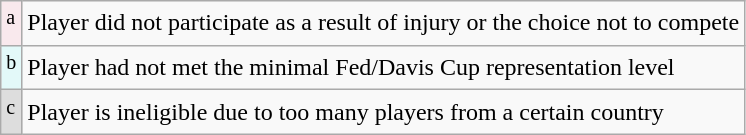<table class="wikitable">
<tr>
<td bgcolor=#F9E9ED><sup>a</sup></td>
<td>Player did not participate as a result of injury or the choice not to compete</td>
</tr>
<tr>
<td bgcolor=#E3F9F9><sup>b</sup></td>
<td>Player had not met the minimal Fed/Davis Cup representation level</td>
</tr>
<tr>
<td bgcolor=#DDDDDD><sup>c</sup></td>
<td>Player is ineligible due to too many players from a certain country</td>
</tr>
</table>
